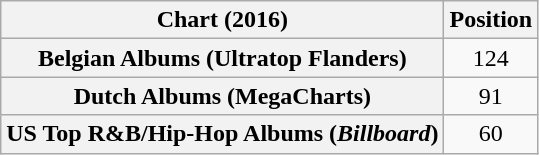<table class="wikitable sortable plainrowheaders" style="text-align:center">
<tr>
<th scope="col">Chart (2016)</th>
<th scope="col">Position</th>
</tr>
<tr>
<th scope="row">Belgian Albums (Ultratop Flanders)</th>
<td>124</td>
</tr>
<tr>
<th scope="row">Dutch Albums (MegaCharts)</th>
<td>91</td>
</tr>
<tr>
<th scope="row">US Top R&B/Hip-Hop Albums (<em>Billboard</em>)</th>
<td>60</td>
</tr>
</table>
